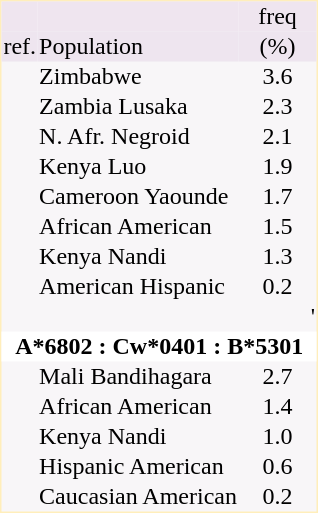<table border="0" cellspacing="0" cellpadding="1" align="right" style="text-align:center; margin-left: 2em;  border:1px #ffeebb solid; background:#f8f6f8; ">
<tr style="background:#efe5ef">
<td></td>
<td></td>
<td>freq</td>
</tr>
<tr style="background:#eee5ef">
<td>ref.</td>
<td align="left">Population</td>
<td style="width:50px">(%)</td>
</tr>
<tr>
<td></td>
<td align="left">Zimbabwe</td>
<td>3.6</td>
</tr>
<tr>
<td></td>
<td align="left">Zambia Lusaka</td>
<td>2.3</td>
</tr>
<tr>
<td></td>
<td align="left">N. Afr. Negroid</td>
<td>2.1</td>
</tr>
<tr>
<td></td>
<td align="left">Kenya Luo</td>
<td>1.9</td>
</tr>
<tr>
<td></td>
<td align="left">Cameroon Yaounde</td>
<td>1.7</td>
</tr>
<tr>
<td></td>
<td align="left">African American</td>
<td>1.5</td>
</tr>
<tr>
<td></td>
<td align="left">Kenya Nandi</td>
<td>1.3</td>
</tr>
<tr>
<td></td>
<td align="left">American Hispanic</td>
<td>0.2</td>
</tr>
<tr>
<td colspan = 3 align = "right">'</td>
</tr>
<tr style="background:#ffffff">
<td colspan = "3"><strong>A*6802 : Cw*0401 : B*5301</strong></td>
</tr>
<tr>
<td></td>
<td align="left">Mali Bandihagara</td>
<td>2.7</td>
</tr>
<tr>
<td></td>
<td align="left">African American</td>
<td>1.4</td>
</tr>
<tr>
<td></td>
<td align="left">Kenya Nandi</td>
<td>1.0</td>
</tr>
<tr>
<td></td>
<td align="left">Hispanic American</td>
<td>0.6</td>
</tr>
<tr>
<td></td>
<td align="left">Caucasian American</td>
<td>0.2</td>
</tr>
</table>
